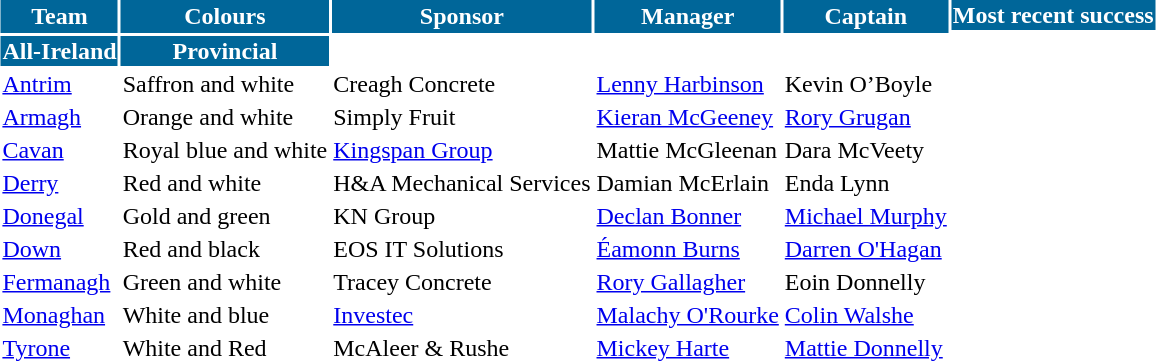<table cellpadding="1" style="margin:1em auto;">
<tr style="background:#069; color:white;">
<th rowspan="2">Team</th>
<th rowspan="2">Colours</th>
<th rowspan="2">Sponsor</th>
<th rowspan="2">Manager</th>
<th rowspan="2">Captain</th>
<th colspan="2">Most recent success</th>
</tr>
<tr>
</tr>
<tr style="background:#069; color:white;">
<th>All-Ireland</th>
<th>Provincial</th>
</tr>
<tr>
<td><a href='#'>Antrim</a></td>
<td> Saffron and white</td>
<td>Creagh Concrete</td>
<td><a href='#'>Lenny Harbinson</a></td>
<td>Kevin O’Boyle</td>
<td></td>
<td></td>
</tr>
<tr>
<td><a href='#'>Armagh</a></td>
<td> Orange and white</td>
<td>Simply Fruit</td>
<td><a href='#'>Kieran McGeeney</a></td>
<td><a href='#'>Rory Grugan</a></td>
<td></td>
<td></td>
</tr>
<tr>
<td><a href='#'>Cavan</a></td>
<td> Royal blue and white</td>
<td><a href='#'>Kingspan Group</a></td>
<td>Mattie McGleenan</td>
<td>Dara McVeety</td>
<td></td>
<td></td>
</tr>
<tr>
<td><a href='#'>Derry</a></td>
<td> Red and white</td>
<td>H&A Mechanical Services</td>
<td>Damian McErlain</td>
<td>Enda Lynn</td>
<td></td>
<td></td>
</tr>
<tr>
<td><a href='#'>Donegal</a></td>
<td> Gold and green</td>
<td>KN Group</td>
<td><a href='#'>Declan Bonner</a></td>
<td><a href='#'>Michael Murphy</a></td>
<td></td>
<td></td>
</tr>
<tr>
<td><a href='#'>Down</a></td>
<td> Red and black</td>
<td>EOS IT Solutions</td>
<td><a href='#'>Éamonn Burns</a></td>
<td><a href='#'>Darren O'Hagan</a></td>
<td></td>
<td></td>
</tr>
<tr>
<td><a href='#'>Fermanagh</a></td>
<td> Green and white</td>
<td>Tracey Concrete</td>
<td><a href='#'>Rory Gallagher</a></td>
<td>Eoin Donnelly</td>
<td></td>
<td></td>
</tr>
<tr>
<td><a href='#'>Monaghan</a></td>
<td> White and blue</td>
<td><a href='#'>Investec</a></td>
<td><a href='#'>Malachy O'Rourke</a></td>
<td><a href='#'>Colin Walshe</a></td>
<td></td>
<td></td>
</tr>
<tr>
<td><a href='#'>Tyrone</a></td>
<td> White and Red</td>
<td>McAleer & Rushe</td>
<td><a href='#'>Mickey Harte</a></td>
<td><a href='#'>Mattie Donnelly</a></td>
<td></td>
<td></td>
</tr>
</table>
